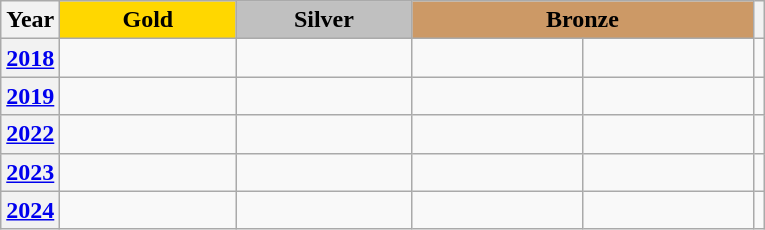<table class="wikitable">
<tr align=center>
<th>Year</th>
<td width="110px" bgcolor=gold><strong>Gold</strong></td>
<td width="110px" bgcolor=silver><strong>Silver</strong></td>
<td width="220px" bgcolor=CC9966 colspan=2><strong>Bronze</strong></td>
<th></th>
</tr>
<tr>
<th><a href='#'>2018</a></th>
<td width=110></td>
<td width=110></td>
<td></td>
<td></td>
<td></td>
</tr>
<tr>
<th><a href='#'>2019</a></th>
<td></td>
<td></td>
<td></td>
<td></td>
<td></td>
</tr>
<tr>
<th><a href='#'>2022</a></th>
<td></td>
<td></td>
<td></td>
<td></td>
<td></td>
</tr>
<tr>
<th><a href='#'>2023</a></th>
<td></td>
<td></td>
<td></td>
<td></td>
<td></td>
</tr>
<tr>
<th><a href='#'>2024</a></th>
<td></td>
<td></td>
<td></td>
<td></td>
<td></td>
</tr>
</table>
